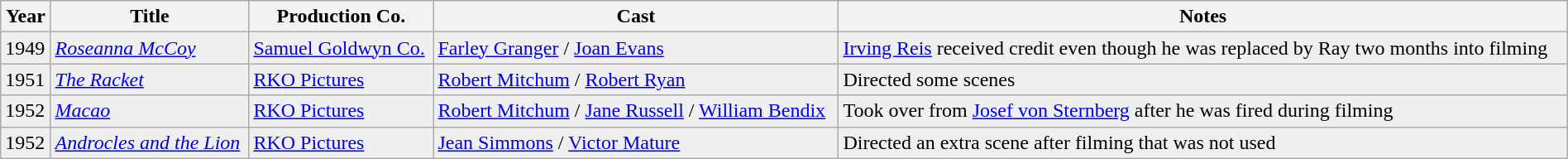<table class="wikitable sortable" width="100%">
<tr>
<th>Year</th>
<th>Title</th>
<th>Production Co.</th>
<th>Cast</th>
<th>Notes</th>
</tr>
<tr style="background:#efefef;">
<td>1949</td>
<td><em><a href='#'>Roseanna McCoy</a></em></td>
<td><a href='#'>Samuel Goldwyn Co.</a></td>
<td><a href='#'>Farley Granger</a> / <a href='#'>Joan Evans</a></td>
<td><a href='#'>Irving Reis</a> received credit even though he was replaced by Ray two months into filming</td>
</tr>
<tr style="background:#efefef;">
<td>1951</td>
<td><em><a href='#'>The Racket</a></em></td>
<td><a href='#'>RKO Pictures</a></td>
<td><a href='#'>Robert Mitchum</a> / <a href='#'>Robert Ryan</a></td>
<td>Directed some scenes</td>
</tr>
<tr style="background:#efefef;">
<td>1952</td>
<td><em><a href='#'>Macao</a></em></td>
<td><a href='#'>RKO Pictures</a></td>
<td><a href='#'>Robert Mitchum</a> / <a href='#'>Jane Russell</a> / <a href='#'>William Bendix</a></td>
<td>Took over from <a href='#'>Josef von Sternberg</a> after he was fired during filming</td>
</tr>
<tr style="background:#efefef;">
<td>1952</td>
<td><em><a href='#'>Androcles and the Lion</a></em></td>
<td><a href='#'>RKO Pictures</a></td>
<td><a href='#'>Jean Simmons</a> / <a href='#'>Victor Mature</a></td>
<td>Directed an extra scene after filming that was not used</td>
</tr>
</table>
